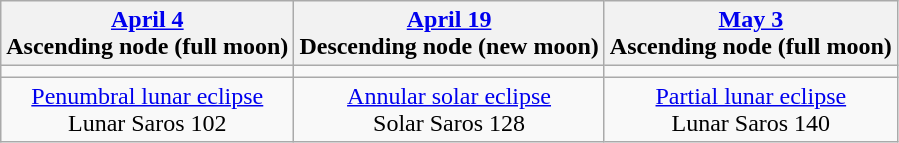<table class="wikitable">
<tr>
<th><a href='#'>April 4</a><br>Ascending node (full moon)</th>
<th><a href='#'>April 19</a><br>Descending node (new moon)<br></th>
<th><a href='#'>May 3</a><br>Ascending node (full moon)</th>
</tr>
<tr>
<td></td>
<td></td>
<td></td>
</tr>
<tr align=center>
<td><a href='#'>Penumbral lunar eclipse</a><br>Lunar Saros 102</td>
<td><a href='#'>Annular solar eclipse</a><br>Solar Saros 128</td>
<td><a href='#'>Partial lunar eclipse</a><br>Lunar Saros 140</td>
</tr>
</table>
